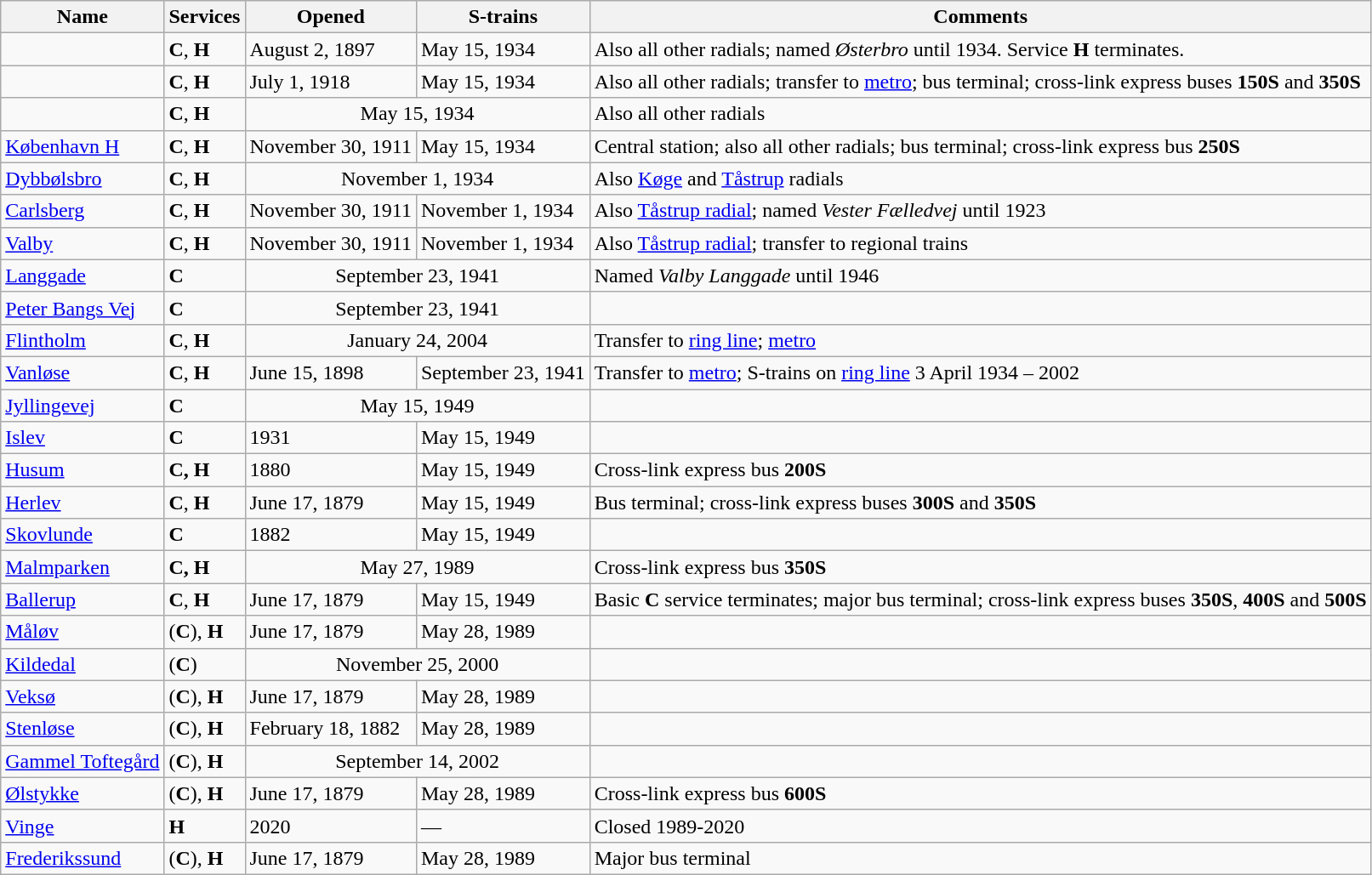<table class="wikitable">
<tr align=center>
<th>Name</th>
<th>Services</th>
<th>Opened</th>
<th>S-trains</th>
<th>Comments</th>
</tr>
<tr>
<td></td>
<td><strong>C</strong>, <strong>H</strong></td>
<td>August 2, 1897</td>
<td>May 15, 1934</td>
<td>Also all other radials; named <em>Østerbro</em> until 1934. Service <strong>H</strong> terminates.</td>
</tr>
<tr>
<td></td>
<td><strong>C</strong>, <strong>H</strong></td>
<td>July 1, 1918</td>
<td>May 15, 1934</td>
<td>Also all other radials; transfer to <a href='#'>metro</a>; bus terminal; cross-link express buses <strong>150S</strong> and <strong>350S</strong></td>
</tr>
<tr>
<td></td>
<td><strong>C</strong>, <strong>H</strong></td>
<td colspan=2 align=center>May 15, 1934</td>
<td>Also all other radials</td>
</tr>
<tr>
<td><a href='#'>København H</a></td>
<td><strong>C</strong>, <strong>H</strong></td>
<td>November 30, 1911</td>
<td>May 15, 1934</td>
<td>Central station; also all other radials; bus terminal; cross-link express bus <strong>250S</strong></td>
</tr>
<tr>
<td><a href='#'>Dybbølsbro</a></td>
<td><strong>C</strong>, <strong>H</strong></td>
<td align=center colspan=2>November 1, 1934</td>
<td>Also <a href='#'>Køge</a> and <a href='#'>Tåstrup</a> radials</td>
</tr>
<tr>
<td><a href='#'>Carlsberg</a></td>
<td><strong>C</strong>, <strong>H</strong></td>
<td>November 30, 1911</td>
<td>November 1, 1934</td>
<td>Also <a href='#'>Tåstrup radial</a>; named <em>Vester Fælledvej</em> until 1923</td>
</tr>
<tr>
<td><a href='#'>Valby</a></td>
<td><strong>C</strong>, <strong>H</strong></td>
<td>November 30, 1911</td>
<td>November 1, 1934</td>
<td>Also <a href='#'>Tåstrup radial</a>; transfer to regional trains</td>
</tr>
<tr>
<td><a href='#'>Langgade</a></td>
<td><strong>C</strong></td>
<td align=center colspan=2>September 23, 1941</td>
<td>Named <em>Valby Langgade</em> until 1946</td>
</tr>
<tr>
<td><a href='#'>Peter Bangs Vej</a></td>
<td><strong>C</strong></td>
<td align=center colspan=2>September 23, 1941</td>
<td></td>
</tr>
<tr>
<td><a href='#'>Flintholm</a></td>
<td><strong>C</strong>, <strong>H</strong></td>
<td align=center colspan=2>January 24, 2004</td>
<td>Transfer to <a href='#'>ring line</a>; <a href='#'>metro</a></td>
</tr>
<tr>
<td><a href='#'>Vanløse</a></td>
<td><strong>C</strong>, <strong>H</strong></td>
<td>June 15, 1898</td>
<td>September 23, 1941</td>
<td>Transfer to <a href='#'>metro</a>; S-trains on <a href='#'>ring line</a> 3 April 1934 – 2002</td>
</tr>
<tr>
<td><a href='#'>Jyllingevej</a></td>
<td><strong>C</strong></td>
<td align=center colspan=2>May 15, 1949</td>
<td></td>
</tr>
<tr>
<td><a href='#'>Islev</a></td>
<td><strong>C</strong></td>
<td>1931</td>
<td>May 15, 1949</td>
<td></td>
</tr>
<tr>
<td><a href='#'>Husum</a></td>
<td><strong>C, H</strong></td>
<td>1880</td>
<td>May 15, 1949</td>
<td>Cross-link express bus <strong>200S</strong></td>
</tr>
<tr>
<td><a href='#'>Herlev</a></td>
<td><strong>C</strong>, <strong>H</strong></td>
<td>June 17, 1879</td>
<td>May 15, 1949</td>
<td>Bus terminal; cross-link express buses <strong>300S</strong> and <strong>350S</strong></td>
</tr>
<tr>
<td><a href='#'>Skovlunde</a></td>
<td><strong>C</strong></td>
<td>1882</td>
<td>May 15, 1949</td>
<td></td>
</tr>
<tr>
<td><a href='#'>Malmparken</a></td>
<td><strong>C, H</strong></td>
<td align=center colspan=2>May 27, 1989</td>
<td>Cross-link express bus <strong>350S</strong></td>
</tr>
<tr>
<td><a href='#'>Ballerup</a></td>
<td><strong>C</strong>, <strong>H</strong></td>
<td>June 17, 1879</td>
<td>May 15, 1949</td>
<td>Basic <strong>C</strong> service terminates; major bus terminal; cross-link express buses <strong>350S</strong>, <strong>400S</strong> and <strong>500S</strong></td>
</tr>
<tr>
<td><a href='#'>Måløv</a></td>
<td>(<strong>C</strong>), <strong>H</strong></td>
<td>June 17, 1879</td>
<td>May 28, 1989</td>
<td></td>
</tr>
<tr>
<td><a href='#'>Kildedal</a></td>
<td>(<strong>C</strong>)</td>
<td align=center colspan=2>November 25, 2000</td>
<td></td>
</tr>
<tr>
<td><a href='#'>Veksø</a></td>
<td>(<strong>C</strong>), <strong>H</strong></td>
<td>June 17, 1879</td>
<td>May 28, 1989</td>
<td></td>
</tr>
<tr>
<td><a href='#'>Stenløse</a></td>
<td>(<strong>C</strong>), <strong>H</strong></td>
<td>February 18, 1882</td>
<td>May 28, 1989</td>
<td></td>
</tr>
<tr>
<td><a href='#'>Gammel Toftegård</a></td>
<td>(<strong>C</strong>), <strong>H</strong></td>
<td align=center colspan=2>September 14, 2002</td>
<td></td>
</tr>
<tr>
<td><a href='#'>Ølstykke</a></td>
<td>(<strong>C</strong>), <strong>H</strong></td>
<td>June 17, 1879</td>
<td>May 28, 1989</td>
<td>Cross-link express bus <strong>600S</strong></td>
</tr>
<tr>
<td><a href='#'>Vinge</a></td>
<td><strong>H</strong></td>
<td>2020</td>
<td>—</td>
<td>Closed 1989-2020</td>
</tr>
<tr>
<td><a href='#'>Frederikssund</a></td>
<td>(<strong>C</strong>), <strong>H</strong></td>
<td>June 17, 1879</td>
<td>May 28, 1989</td>
<td>Major bus terminal</td>
</tr>
</table>
